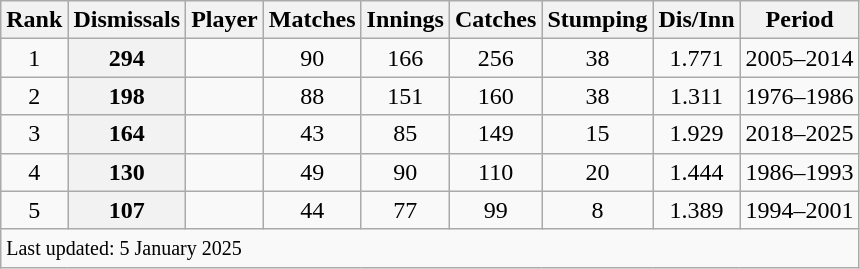<table class="wikitable sortable">
<tr>
<th scope=col>Rank</th>
<th scope=col>Dismissals</th>
<th scope=col>Player</th>
<th scope=col>Matches</th>
<th scope=col>Innings</th>
<th scope=col>Catches</th>
<th scope=col>Stumping</th>
<th scope=col>Dis/Inn</th>
<th scope=col>Period</th>
</tr>
<tr>
<td align=center>1</td>
<th scope=row style=text-align:center;>294</th>
<td></td>
<td align=center>90</td>
<td align=center>166</td>
<td align=center>256</td>
<td align=center>38</td>
<td align=center>1.771</td>
<td>2005–2014</td>
</tr>
<tr>
<td align=center>2</td>
<th scope=row style=text-align:center;>198</th>
<td></td>
<td align=center>88</td>
<td align=center>151</td>
<td align=center>160</td>
<td align=center>38</td>
<td align=center>1.311</td>
<td>1976–1986</td>
</tr>
<tr>
<td align=center>3</td>
<th scope=row style=text-align:center;>164</th>
<td></td>
<td align=center>43</td>
<td align=center>85</td>
<td align=center>149</td>
<td align=center>15</td>
<td align=center>1.929</td>
<td>2018–2025</td>
</tr>
<tr>
<td align=center>4</td>
<th scope=row style=text-align:center;>130</th>
<td></td>
<td align=center>49</td>
<td align=center>90</td>
<td align=center>110</td>
<td align=center>20</td>
<td align=center>1.444</td>
<td>1986–1993</td>
</tr>
<tr>
<td align=center>5</td>
<th scope=row style=text-align:center;>107</th>
<td></td>
<td align=center>44</td>
<td align=center>77</td>
<td align=center>99</td>
<td align=center>8</td>
<td align=center>1.389</td>
<td>1994–2001</td>
</tr>
<tr class=sortbottom>
<td colspan=9><small>Last updated: 5 January 2025</small></td>
</tr>
</table>
